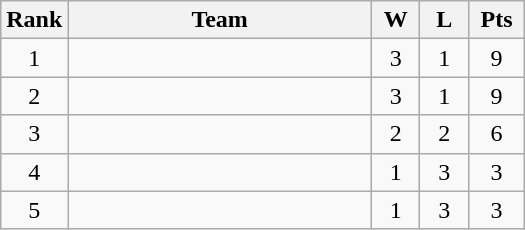<table class="wikitable" style="text-align:center">
<tr>
<th>Rank</th>
<th width=195px>Team</th>
<th width=25px>W</th>
<th width=25px>L</th>
<th width=30px>Pts</th>
</tr>
<tr align=center>
<td>1</td>
<td align="left"></td>
<td>3</td>
<td>1</td>
<td>9</td>
</tr>
<tr align="center">
<td>2</td>
<td align="left"><strong></strong></td>
<td>3</td>
<td>1</td>
<td>9</td>
</tr>
<tr align="center">
<td>3</td>
<td align="left"></td>
<td>2</td>
<td>2</td>
<td>6</td>
</tr>
<tr align="center">
<td>4</td>
<td align="left"></td>
<td>1</td>
<td>3</td>
<td>3</td>
</tr>
<tr align="center">
<td>5</td>
<td align="left"></td>
<td>1</td>
<td>3</td>
<td>3</td>
</tr>
</table>
